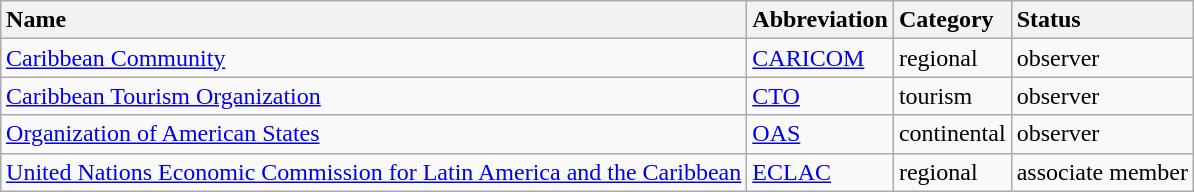<table class="sortable wikitable" style="margin: auto">
<tr>
<th style="text-align: left">Name</th>
<th style="text-align: left">Abbreviation</th>
<th style="text-align: left">Category</th>
<th style="text-align: left">Status</th>
</tr>
<tr>
<td><a href='#'>Caribbean Community</a></td>
<td><a href='#'>CARICOM</a></td>
<td>regional</td>
<td>observer</td>
</tr>
<tr>
<td><a href='#'>Caribbean Tourism Organization</a></td>
<td><a href='#'>CTO</a></td>
<td>tourism</td>
<td>observer</td>
</tr>
<tr>
<td><a href='#'>Organization of American States</a></td>
<td><a href='#'>OAS</a></td>
<td>continental</td>
<td>observer</td>
</tr>
<tr>
<td><a href='#'>United Nations Economic Commission for Latin America and the Caribbean</a></td>
<td><a href='#'>ECLAC</a></td>
<td>regional</td>
<td>associate member</td>
</tr>
</table>
